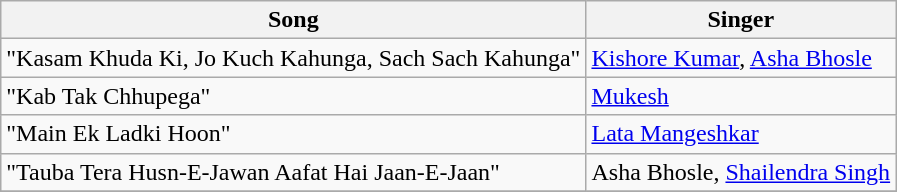<table class="wikitable">
<tr>
<th>Song</th>
<th>Singer</th>
</tr>
<tr>
<td>"Kasam Khuda Ki, Jo Kuch Kahunga, Sach Sach Kahunga"</td>
<td><a href='#'>Kishore Kumar</a>, <a href='#'>Asha Bhosle</a></td>
</tr>
<tr>
<td>"Kab Tak Chhupega"</td>
<td><a href='#'>Mukesh</a></td>
</tr>
<tr>
<td>"Main Ek Ladki Hoon"</td>
<td><a href='#'>Lata Mangeshkar</a></td>
</tr>
<tr>
<td>"Tauba Tera Husn-E-Jawan Aafat Hai Jaan-E-Jaan"</td>
<td>Asha Bhosle, <a href='#'>Shailendra Singh</a></td>
</tr>
<tr>
</tr>
</table>
